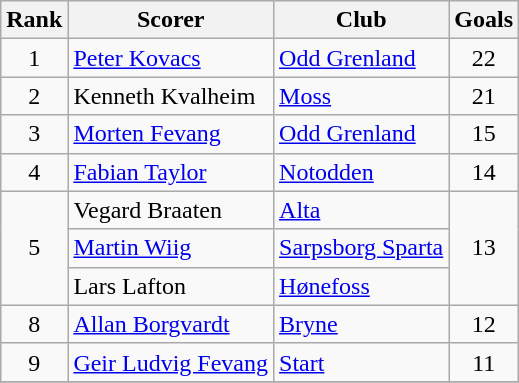<table class="wikitable">
<tr>
<th>Rank</th>
<th>Scorer</th>
<th>Club</th>
<th>Goals</th>
</tr>
<tr>
<td style="text-align:center;">1</td>
<td> <a href='#'>Peter Kovacs</a></td>
<td><a href='#'>Odd Grenland</a></td>
<td style="text-align:center;">22</td>
</tr>
<tr>
<td style="text-align:center;">2</td>
<td> Kenneth Kvalheim</td>
<td><a href='#'>Moss</a></td>
<td style="text-align:center;">21</td>
</tr>
<tr>
<td style="text-align:center;">3</td>
<td> <a href='#'>Morten Fevang</a></td>
<td><a href='#'>Odd Grenland</a></td>
<td style="text-align:center;">15</td>
</tr>
<tr>
<td style="text-align:center;">4</td>
<td> <a href='#'>Fabian Taylor</a></td>
<td><a href='#'>Notodden</a></td>
<td style="text-align:center;">14</td>
</tr>
<tr>
<td style="text-align:center;" rowspan=3>5</td>
<td> Vegard Braaten</td>
<td><a href='#'>Alta</a></td>
<td style="text-align:center;" rowspan=3>13</td>
</tr>
<tr>
<td> <a href='#'>Martin Wiig</a></td>
<td><a href='#'>Sarpsborg Sparta</a></td>
</tr>
<tr>
<td> Lars Lafton</td>
<td><a href='#'>Hønefoss</a></td>
</tr>
<tr>
<td style="text-align:center;">8</td>
<td> <a href='#'>Allan Borgvardt</a></td>
<td><a href='#'>Bryne</a></td>
<td style="text-align:center;">12</td>
</tr>
<tr>
<td style="text-align:center;">9</td>
<td> <a href='#'>Geir Ludvig Fevang</a></td>
<td><a href='#'>Start</a></td>
<td style="text-align:center;">11</td>
</tr>
<tr>
</tr>
</table>
